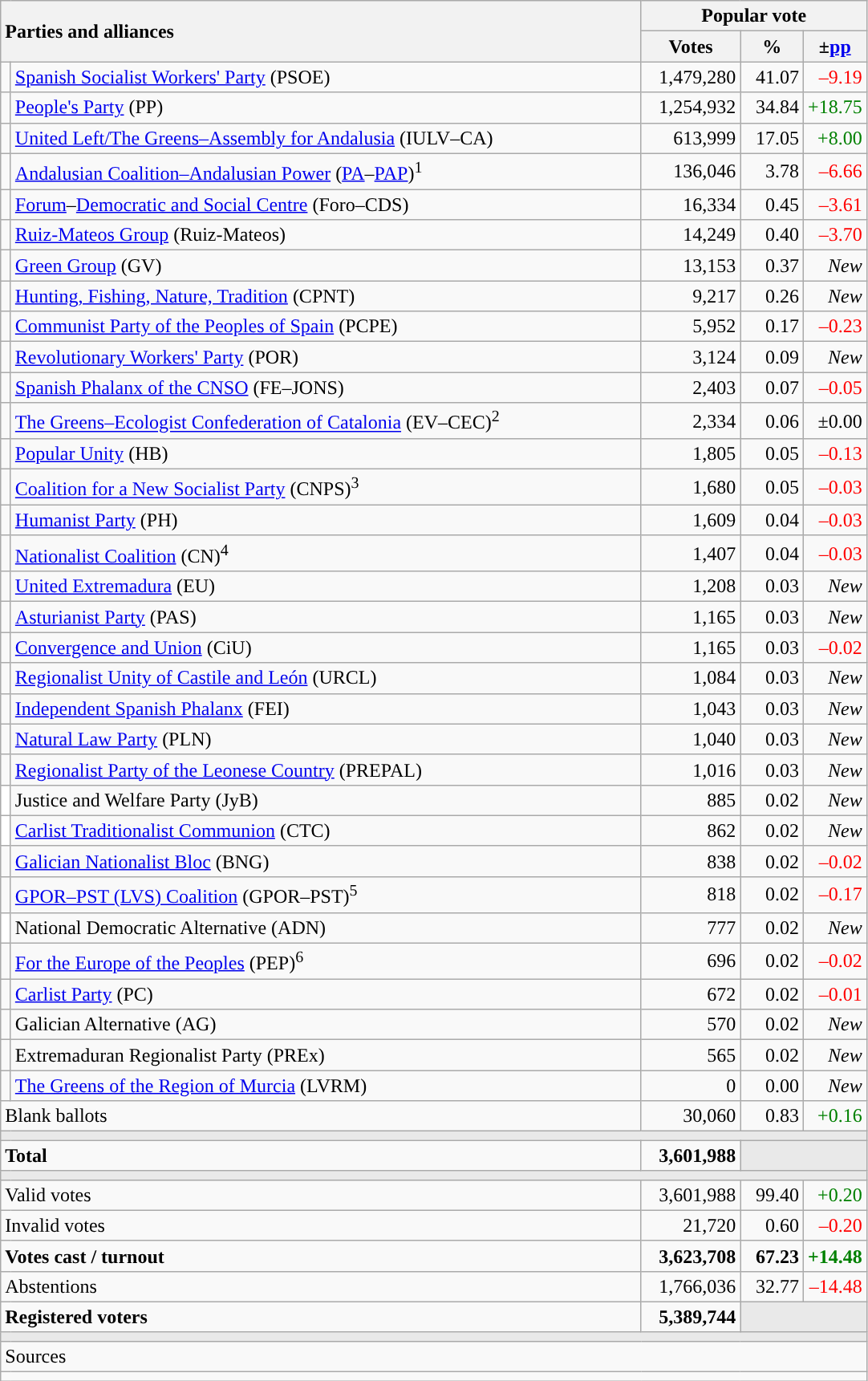<table class="wikitable" style="text-align:right">
<tr>
<th style="text-align:left;" rowspan="2" colspan="2" width="525">Parties and alliances</th>
<th colspan="3">Popular vote</th>
</tr>
<tr>
<th width="75">Votes</th>
<th width="45">%</th>
<th width="45">±<a href='#'>pp</a></th>
</tr>
<tr>
<td width="1" style="color:inherit;background:"></td>
<td align="left"><a href='#'>Spanish Socialist Workers' Party</a> (PSOE)</td>
<td>1,479,280</td>
<td>41.07</td>
<td style="color:red;">–9.19</td>
</tr>
<tr>
<td style="color:inherit;background:"></td>
<td align="left"><a href='#'>People's Party</a> (PP)</td>
<td>1,254,932</td>
<td>34.84</td>
<td style="color:green;">+18.75</td>
</tr>
<tr>
<td style="color:inherit;background:"></td>
<td align="left"><a href='#'>United Left/The Greens–Assembly for Andalusia</a> (IULV–CA)</td>
<td>613,999</td>
<td>17.05</td>
<td style="color:green;">+8.00</td>
</tr>
<tr>
<td style="color:inherit;background:"></td>
<td align="left"><a href='#'>Andalusian Coalition–Andalusian Power</a> (<a href='#'>PA</a>–<a href='#'>PAP</a>)<sup>1</sup></td>
<td>136,046</td>
<td>3.78</td>
<td style="color:red;">–6.66</td>
</tr>
<tr>
<td style="color:inherit;background:"></td>
<td align="left"><a href='#'>Forum</a>–<a href='#'>Democratic and Social Centre</a> (Foro–CDS)</td>
<td>16,334</td>
<td>0.45</td>
<td style="color:red;">–3.61</td>
</tr>
<tr>
<td style="color:inherit;background:"></td>
<td align="left"><a href='#'>Ruiz-Mateos Group</a> (Ruiz-Mateos)</td>
<td>14,249</td>
<td>0.40</td>
<td style="color:red;">–3.70</td>
</tr>
<tr>
<td style="color:inherit;background:"></td>
<td align="left"><a href='#'>Green Group</a> (GV)</td>
<td>13,153</td>
<td>0.37</td>
<td><em>New</em></td>
</tr>
<tr>
<td style="color:inherit;background:"></td>
<td align="left"><a href='#'>Hunting, Fishing, Nature, Tradition</a> (CPNT)</td>
<td>9,217</td>
<td>0.26</td>
<td><em>New</em></td>
</tr>
<tr>
<td style="color:inherit;background:"></td>
<td align="left"><a href='#'>Communist Party of the Peoples of Spain</a> (PCPE)</td>
<td>5,952</td>
<td>0.17</td>
<td style="color:red;">–0.23</td>
</tr>
<tr>
<td style="color:inherit;background:"></td>
<td align="left"><a href='#'>Revolutionary Workers' Party</a> (POR)</td>
<td>3,124</td>
<td>0.09</td>
<td><em>New</em></td>
</tr>
<tr>
<td style="color:inherit;background:"></td>
<td align="left"><a href='#'>Spanish Phalanx of the CNSO</a> (FE–JONS)</td>
<td>2,403</td>
<td>0.07</td>
<td style="color:red;">–0.05</td>
</tr>
<tr>
<td style="color:inherit;background:"></td>
<td align="left"><a href='#'>The Greens–Ecologist Confederation of Catalonia</a> (EV–CEC)<sup>2</sup></td>
<td>2,334</td>
<td>0.06</td>
<td>±0.00</td>
</tr>
<tr>
<td style="color:inherit;background:"></td>
<td align="left"><a href='#'>Popular Unity</a> (HB)</td>
<td>1,805</td>
<td>0.05</td>
<td style="color:red;">–0.13</td>
</tr>
<tr>
<td style="color:inherit;background:"></td>
<td align="left"><a href='#'>Coalition for a New Socialist Party</a> (CNPS)<sup>3</sup></td>
<td>1,680</td>
<td>0.05</td>
<td style="color:red;">–0.03</td>
</tr>
<tr>
<td style="color:inherit;background:"></td>
<td align="left"><a href='#'>Humanist Party</a> (PH)</td>
<td>1,609</td>
<td>0.04</td>
<td style="color:red;">–0.03</td>
</tr>
<tr>
<td style="color:inherit;background:"></td>
<td align="left"><a href='#'>Nationalist Coalition</a> (CN)<sup>4</sup></td>
<td>1,407</td>
<td>0.04</td>
<td style="color:red;">–0.03</td>
</tr>
<tr>
<td style="color:inherit;background:"></td>
<td align="left"><a href='#'>United Extremadura</a> (EU)</td>
<td>1,208</td>
<td>0.03</td>
<td><em>New</em></td>
</tr>
<tr>
<td style="color:inherit;background:"></td>
<td align="left"><a href='#'>Asturianist Party</a> (PAS)</td>
<td>1,165</td>
<td>0.03</td>
<td><em>New</em></td>
</tr>
<tr>
<td style="color:inherit;background:"></td>
<td align="left"><a href='#'>Convergence and Union</a> (CiU)</td>
<td>1,165</td>
<td>0.03</td>
<td style="color:red;">–0.02</td>
</tr>
<tr>
<td style="color:inherit;background:"></td>
<td align="left"><a href='#'>Regionalist Unity of Castile and León</a> (URCL)</td>
<td>1,084</td>
<td>0.03</td>
<td><em>New</em></td>
</tr>
<tr>
<td style="color:inherit;background:"></td>
<td align="left"><a href='#'>Independent Spanish Phalanx</a> (FEI)</td>
<td>1,043</td>
<td>0.03</td>
<td><em>New</em></td>
</tr>
<tr>
<td style="color:inherit;background:"></td>
<td align="left"><a href='#'>Natural Law Party</a> (PLN)</td>
<td>1,040</td>
<td>0.03</td>
<td><em>New</em></td>
</tr>
<tr>
<td style="color:inherit;background:"></td>
<td align="left"><a href='#'>Regionalist Party of the Leonese Country</a> (PREPAL)</td>
<td>1,016</td>
<td>0.03</td>
<td><em>New</em></td>
</tr>
<tr>
<td bgcolor="white"></td>
<td align="left">Justice and Welfare Party (JyB)</td>
<td>885</td>
<td>0.02</td>
<td><em>New</em></td>
</tr>
<tr>
<td bgcolor="white"></td>
<td align="left"><a href='#'>Carlist Traditionalist Communion</a> (CTC)</td>
<td>862</td>
<td>0.02</td>
<td><em>New</em></td>
</tr>
<tr>
<td style="color:inherit;background:"></td>
<td align="left"><a href='#'>Galician Nationalist Bloc</a> (BNG)</td>
<td>838</td>
<td>0.02</td>
<td style="color:red;">–0.02</td>
</tr>
<tr>
<td style="color:inherit;background:"></td>
<td align="left"><a href='#'>GPOR–PST (LVS) Coalition</a> (GPOR–PST)<sup>5</sup></td>
<td>818</td>
<td>0.02</td>
<td style="color:red;">–0.17</td>
</tr>
<tr>
<td bgcolor="white"></td>
<td align="left">National Democratic Alternative (ADN)</td>
<td>777</td>
<td>0.02</td>
<td><em>New</em></td>
</tr>
<tr>
<td style="color:inherit;background:"></td>
<td align="left"><a href='#'>For the Europe of the Peoples</a> (PEP)<sup>6</sup></td>
<td>696</td>
<td>0.02</td>
<td style="color:red;">–0.02</td>
</tr>
<tr>
<td style="color:inherit;background:"></td>
<td align="left"><a href='#'>Carlist Party</a> (PC)</td>
<td>672</td>
<td>0.02</td>
<td style="color:red;">–0.01</td>
</tr>
<tr>
<td style="color:inherit;background:"></td>
<td align="left">Galician Alternative (AG)</td>
<td>570</td>
<td>0.02</td>
<td><em>New</em></td>
</tr>
<tr>
<td style="color:inherit;background:"></td>
<td align="left">Extremaduran Regionalist Party (PREx)</td>
<td>565</td>
<td>0.02</td>
<td><em>New</em></td>
</tr>
<tr>
<td style="color:inherit;background:"></td>
<td align="left"><a href='#'>The Greens of the Region of Murcia</a> (LVRM)</td>
<td>0</td>
<td>0.00</td>
<td><em>New</em></td>
</tr>
<tr>
<td align="left" colspan="2">Blank ballots</td>
<td>30,060</td>
<td>0.83</td>
<td style="color:green;">+0.16</td>
</tr>
<tr>
<td colspan="5" bgcolor="#E9E9E9"></td>
</tr>
<tr style="font-weight:bold;">
<td align="left" colspan="2">Total</td>
<td>3,601,988</td>
<td bgcolor="#E9E9E9" colspan="2"></td>
</tr>
<tr>
<td colspan="5" bgcolor="#E9E9E9"></td>
</tr>
<tr>
<td align="left" colspan="2">Valid votes</td>
<td>3,601,988</td>
<td>99.40</td>
<td style="color:green;">+0.20</td>
</tr>
<tr>
<td align="left" colspan="2">Invalid votes</td>
<td>21,720</td>
<td>0.60</td>
<td style="color:red;">–0.20</td>
</tr>
<tr style="font-weight:bold;">
<td align="left" colspan="2">Votes cast / turnout</td>
<td>3,623,708</td>
<td>67.23</td>
<td style="color:green;">+14.48</td>
</tr>
<tr>
<td align="left" colspan="2">Abstentions</td>
<td>1,766,036</td>
<td>32.77</td>
<td style="color:red;">–14.48</td>
</tr>
<tr style="font-weight:bold;">
<td align="left" colspan="2">Registered voters</td>
<td>5,389,744</td>
<td bgcolor="#E9E9E9" colspan="2"></td>
</tr>
<tr>
<td colspan="5" bgcolor="#E9E9E9"></td>
</tr>
<tr>
<td align="left" colspan="5">Sources</td>
</tr>
<tr>
<td colspan="5" style="text-align:left; max-width:680px;"></td>
</tr>
</table>
